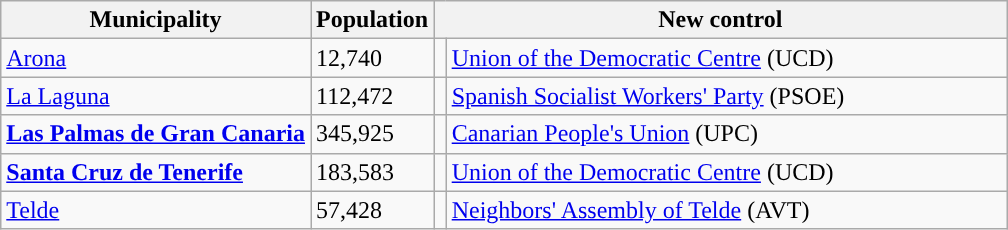<table class="wikitable sortable">
<tr>
<th>Municipality</th>
<th>Population</th>
<th colspan="2" style="width:375px;">New control</th>
</tr>
<tr>
<td><a href='#'>Arona</a></td>
<td>12,740</td>
<td width="1" style="color:inherit;background:"></td>
<td><a href='#'>Union of the Democratic Centre</a> (UCD)</td>
</tr>
<tr>
<td><a href='#'>La Laguna</a></td>
<td>112,472</td>
<td style="color:inherit;background:"></td>
<td><a href='#'>Spanish Socialist Workers' Party</a> (PSOE)</td>
</tr>
<tr>
<td><strong><a href='#'>Las Palmas de Gran Canaria</a></strong></td>
<td>345,925</td>
<td style="color:inherit;background:"></td>
<td><a href='#'>Canarian People's Union</a> (UPC) </td>
</tr>
<tr>
<td><strong><a href='#'>Santa Cruz de Tenerife</a></strong></td>
<td>183,583</td>
<td style="color:inherit;background:"></td>
<td><a href='#'>Union of the Democratic Centre</a> (UCD) </td>
</tr>
<tr>
<td><a href='#'>Telde</a></td>
<td>57,428</td>
<td style="color:inherit;background:"></td>
<td><a href='#'>Neighbors' Assembly of Telde</a> (AVT)</td>
</tr>
</table>
